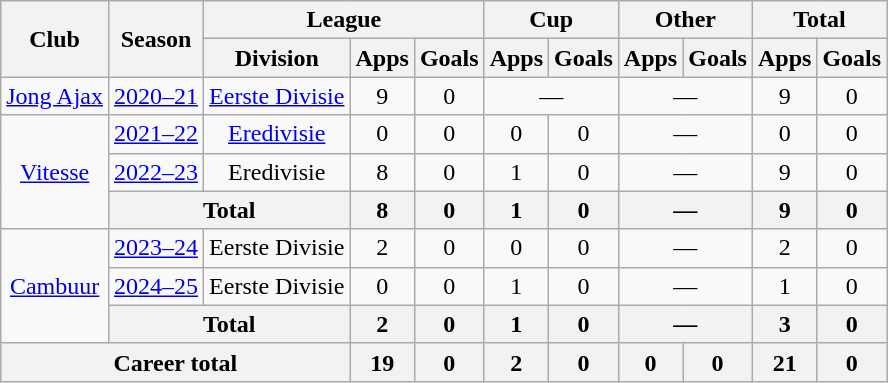<table class="wikitable" style="text-align:center">
<tr>
<th rowspan="2">Club</th>
<th rowspan="2">Season</th>
<th colspan="3">League</th>
<th colspan="2">Cup</th>
<th colspan="2">Other</th>
<th colspan="3">Total</th>
</tr>
<tr>
<th>Division</th>
<th>Apps</th>
<th>Goals</th>
<th>Apps</th>
<th>Goals</th>
<th>Apps</th>
<th>Goals</th>
<th>Apps</th>
<th>Goals</th>
</tr>
<tr>
<td><a href='#'>Jong Ajax</a></td>
<td><a href='#'>2020–21</a></td>
<td><a href='#'>Eerste Divisie</a></td>
<td>9</td>
<td>0</td>
<td colspan="2">—</td>
<td colspan="2">—</td>
<td>9</td>
<td>0</td>
</tr>
<tr>
<td rowspan="3"><a href='#'>Vitesse</a></td>
<td><a href='#'>2021–22</a></td>
<td><a href='#'>Eredivisie</a></td>
<td>0</td>
<td>0</td>
<td>0</td>
<td>0</td>
<td colspan="2">—</td>
<td>0</td>
<td>0</td>
</tr>
<tr>
<td><a href='#'>2022–23</a></td>
<td>Eredivisie</td>
<td>8</td>
<td>0</td>
<td>1</td>
<td>0</td>
<td colspan="2">—</td>
<td>9</td>
<td>0</td>
</tr>
<tr>
<th colspan="2">Total</th>
<th>8</th>
<th>0</th>
<th>1</th>
<th>0</th>
<th colspan="2">—</th>
<th>9</th>
<th>0</th>
</tr>
<tr>
<td rowspan="3"><a href='#'>Cambuur</a></td>
<td><a href='#'>2023–24</a></td>
<td>Eerste Divisie</td>
<td>2</td>
<td>0</td>
<td>0</td>
<td>0</td>
<td colspan="2">—</td>
<td>2</td>
<td>0</td>
</tr>
<tr>
<td><a href='#'>2024–25</a></td>
<td>Eerste Divisie</td>
<td>0</td>
<td>0</td>
<td>1</td>
<td>0</td>
<td colspan="2">—</td>
<td>1</td>
<td>0</td>
</tr>
<tr>
<th colspan="2">Total</th>
<th>2</th>
<th>0</th>
<th>1</th>
<th>0</th>
<th colspan="2">—</th>
<th>3</th>
<th>0</th>
</tr>
<tr>
<th colspan="3">Career total</th>
<th>19</th>
<th>0</th>
<th>2</th>
<th>0</th>
<th>0</th>
<th>0</th>
<th>21</th>
<th>0</th>
</tr>
</table>
